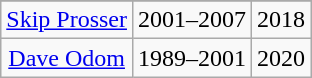<table class="wikitable sortable" style= "text-align:center">
<tr>
</tr>
<tr>
<td><a href='#'>Skip Prosser</a></td>
<td>2001–2007</td>
<td>2018 </td>
</tr>
<tr>
<td><a href='#'>Dave Odom</a></td>
<td>1989–2001</td>
<td>2020 </td>
</tr>
</table>
